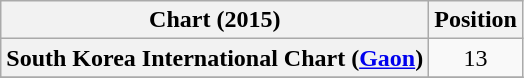<table class="wikitable sortable plainrowheaders" style="text-align:center;">
<tr>
<th scope="col">Chart (2015)</th>
<th scope="col">Position</th>
</tr>
<tr>
<th scope="row">South Korea International Chart (<a href='#'>Gaon</a>)</th>
<td>13</td>
</tr>
<tr>
</tr>
</table>
